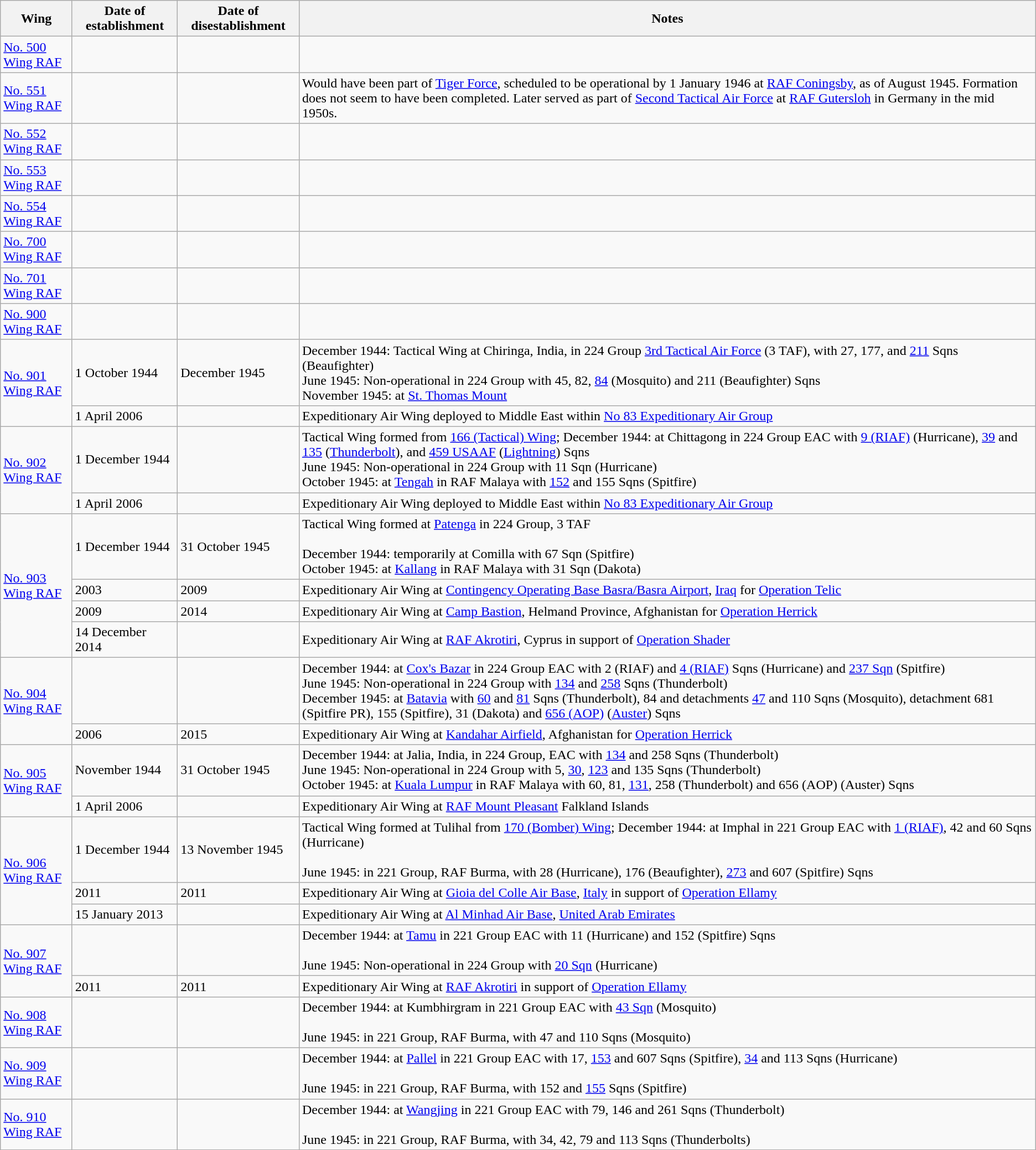<table class="wikitable">
<tr>
<th>Wing</th>
<th>Date of establishment</th>
<th>Date of disestablishment</th>
<th>Notes</th>
</tr>
<tr>
<td><a href='#'>No. 500 Wing RAF</a></td>
<td></td>
<td></td>
<td></td>
</tr>
<tr>
<td><a href='#'>No. 551 Wing RAF</a></td>
<td></td>
<td></td>
<td>Would have been part of <a href='#'>Tiger Force</a>, scheduled to be operational by 1 January 1946 at <a href='#'>RAF Coningsby</a>, as of August 1945. Formation does not seem to have been completed. Later served as part of <a href='#'>Second Tactical Air Force</a> at <a href='#'>RAF Gutersloh</a> in Germany in the mid 1950s.</td>
</tr>
<tr>
<td><a href='#'>No. 552 Wing RAF</a></td>
<td></td>
<td></td>
<td></td>
</tr>
<tr>
<td><a href='#'>No. 553 Wing RAF</a></td>
<td></td>
<td></td>
<td></td>
</tr>
<tr>
<td><a href='#'>No. 554 Wing RAF</a></td>
<td></td>
<td></td>
<td></td>
</tr>
<tr>
<td><a href='#'>No. 700 Wing RAF</a></td>
<td></td>
<td></td>
<td></td>
</tr>
<tr>
<td><a href='#'>No. 701 Wing RAF</a></td>
<td></td>
<td></td>
<td></td>
</tr>
<tr>
<td><a href='#'>No. 900 Wing RAF</a></td>
<td></td>
<td></td>
<td></td>
</tr>
<tr>
<td rowspan="2"><a href='#'>No. 901 Wing RAF</a></td>
<td>1 October 1944<br></td>
<td>December 1945</td>
<td>December 1944: Tactical Wing at Chiringa, India, in 224 Group <a href='#'>3rd Tactical Air Force</a> (3 TAF), with 27, 177, and <a href='#'>211</a> Sqns (Beaufighter)<br>June 1945: Non-operational in 224 Group with 45, 82, <a href='#'>84</a> (Mosquito) and 211 (Beaufighter) Sqns<br>November 1945: at <a href='#'>St. Thomas Mount</a></td>
</tr>
<tr>
<td>1 April 2006</td>
<td></td>
<td>Expeditionary Air Wing deployed to Middle East within <a href='#'>No 83 Expeditionary Air Group</a></td>
</tr>
<tr>
<td rowspan="2"><a href='#'>No. 902 Wing RAF</a></td>
<td>1 December 1944<br></td>
<td></td>
<td>Tactical Wing formed from <a href='#'>166 (Tactical) Wing</a>; December 1944: at Chittagong in 224 Group EAC with <a href='#'>9 (RIAF)</a> (Hurricane), <a href='#'>39</a> and <a href='#'>135</a> (<a href='#'>Thunderbolt</a>), and <a href='#'>459 USAAF</a> (<a href='#'>Lightning</a>) Sqns<br>June 1945: Non-operational in 224 Group with 11 Sqn (Hurricane)<br>
October 1945: at <a href='#'>Tengah</a> in RAF Malaya with <a href='#'>152</a> and 155 Sqns (Spitfire)</td>
</tr>
<tr>
<td>1 April 2006</td>
<td></td>
<td>Expeditionary Air Wing deployed to Middle East within <a href='#'>No 83 Expeditionary Air Group</a></td>
</tr>
<tr>
<td rowspan="4"><a href='#'>No. 903 Wing RAF</a></td>
<td>1 December 1944</td>
<td>31 October 1945</td>
<td>Tactical Wing formed at <a href='#'>Patenga</a> in 224 Group, 3 TAF<br><br>December 1944: temporarily at Comilla with 67 Sqn (Spitfire)<br>
October 1945: at <a href='#'>Kallang</a> in RAF Malaya with 31 Sqn (Dakota)</td>
</tr>
<tr>
<td>2003</td>
<td>2009</td>
<td>Expeditionary Air Wing at <a href='#'>Contingency Operating Base Basra/Basra Airport</a>, <a href='#'>Iraq</a> for <a href='#'>Operation Telic</a></td>
</tr>
<tr>
<td>2009</td>
<td>2014</td>
<td>Expeditionary Air Wing at <a href='#'>Camp Bastion</a>, Helmand Province, Afghanistan for <a href='#'>Operation Herrick</a></td>
</tr>
<tr>
<td>14 December 2014</td>
<td></td>
<td>Expeditionary Air Wing at <a href='#'>RAF Akrotiri</a>, Cyprus in support of <a href='#'>Operation Shader</a></td>
</tr>
<tr>
<td rowspan="2"><a href='#'>No. 904 Wing RAF</a></td>
<td></td>
<td></td>
<td>December 1944: at <a href='#'>Cox's Bazar</a> in 224 Group EAC with 2 (RIAF) and <a href='#'>4 (RIAF)</a> Sqns (Hurricane) and <a href='#'>237 Sqn</a> (Spitfire)<br>June 1945: Non-operational in 224 Group with <a href='#'>134</a> and <a href='#'>258</a> Sqns (Thunderbolt)<br>
December 1945: at <a href='#'>Batavia</a> with <a href='#'>60</a> and <a href='#'>81</a> Sqns (Thunderbolt), 84 and detachments <a href='#'>47</a> and 110 Sqns (Mosquito), detachment 681 (Spitfire PR), 155 (Spitfire), 31 (Dakota) and <a href='#'>656 (AOP)</a> (<a href='#'>Auster</a>) Sqns
</td>
</tr>
<tr>
<td>2006</td>
<td>2015</td>
<td>Expeditionary Air Wing at <a href='#'>Kandahar Airfield</a>, Afghanistan for <a href='#'>Operation Herrick</a></td>
</tr>
<tr>
<td rowspan="2"><a href='#'>No. 905 Wing RAF</a></td>
<td>November 1944</td>
<td>31 October 1945</td>
<td>December 1944: at Jalia, India, in 224 Group, EAC with <a href='#'>134</a> and 258 Sqns (Thunderbolt)<br>June 1945: Non-operational in 224 Group with 5, <a href='#'>30</a>, <a href='#'>123</a> and 135 Sqns (Thunderbolt)<br>
October 1945: at <a href='#'>Kuala Lumpur</a> in RAF Malaya with 60, 81, <a href='#'>131</a>, 258 (Thunderbolt) and 656 (AOP) (Auster) Sqns</td>
</tr>
<tr>
<td>1 April 2006</td>
<td></td>
<td>Expeditionary Air Wing at <a href='#'>RAF Mount Pleasant</a> Falkland Islands</td>
</tr>
<tr>
<td rowspan="3"><a href='#'>No. 906 Wing RAF</a></td>
<td>1 December 1944</td>
<td>13 November 1945</td>
<td>Tactical Wing formed at Tulihal from <a href='#'>170 (Bomber) Wing</a>; December 1944: at Imphal in 221 Group EAC with <a href='#'>1 (RIAF)</a>, 42 and 60 Sqns (Hurricane)<br><br>June 1945: in 221 Group, RAF Burma, with 28 (Hurricane), 176 (Beaufighter), <a href='#'>273</a> and 607 (Spitfire) Sqns</td>
</tr>
<tr>
<td>2011</td>
<td>2011</td>
<td>Expeditionary Air Wing at <a href='#'>Gioia del Colle Air Base</a>, <a href='#'>Italy</a> in support of <a href='#'>Operation Ellamy</a></td>
</tr>
<tr>
<td>15 January 2013</td>
<td></td>
<td>Expeditionary Air Wing at <a href='#'>Al Minhad Air Base</a>, <a href='#'>United Arab Emirates</a></td>
</tr>
<tr>
<td rowspan="2"><a href='#'>No. 907 Wing RAF</a></td>
<td></td>
<td></td>
<td>December 1944: at <a href='#'>Tamu</a> in 221 Group EAC with 11 (Hurricane) and 152 (Spitfire) Sqns<br><br>June 1945: Non-operational in 224 Group with <a href='#'>20 Sqn</a> (Hurricane)<br></td>
</tr>
<tr>
<td>2011</td>
<td>2011</td>
<td>Expeditionary Air Wing at <a href='#'>RAF Akrotiri</a> in support of <a href='#'>Operation Ellamy</a></td>
</tr>
<tr>
<td><a href='#'>No. 908 Wing RAF</a></td>
<td></td>
<td></td>
<td>December 1944: at Kumbhirgram in 221 Group EAC with <a href='#'>43 Sqn</a> (Mosquito)<br><br>June 1945: in 221 Group, RAF Burma, with 47 and 110 Sqns (Mosquito)</td>
</tr>
<tr>
<td><a href='#'>No. 909 Wing RAF</a></td>
<td></td>
<td></td>
<td>December 1944: at <a href='#'>Pallel</a> in 221 Group EAC with 17, <a href='#'>153</a> and 607 Sqns (Spitfire), <a href='#'>34</a> and 113 Sqns (Hurricane)<br><br>June 1945: in 221 Group, RAF Burma, with 152 and <a href='#'>155</a> Sqns  (Spitfire)</td>
</tr>
<tr>
<td><a href='#'>No. 910 Wing RAF</a></td>
<td></td>
<td></td>
<td>December 1944: at <a href='#'>Wangjing</a> in 221 Group EAC with 79, 146 and 261 Sqns (Thunderbolt)<br><br>June 1945: in 221 Group, RAF Burma, with 34, 42, 79 and 113 Sqns (Thunderbolts)</td>
</tr>
<tr>
</tr>
</table>
